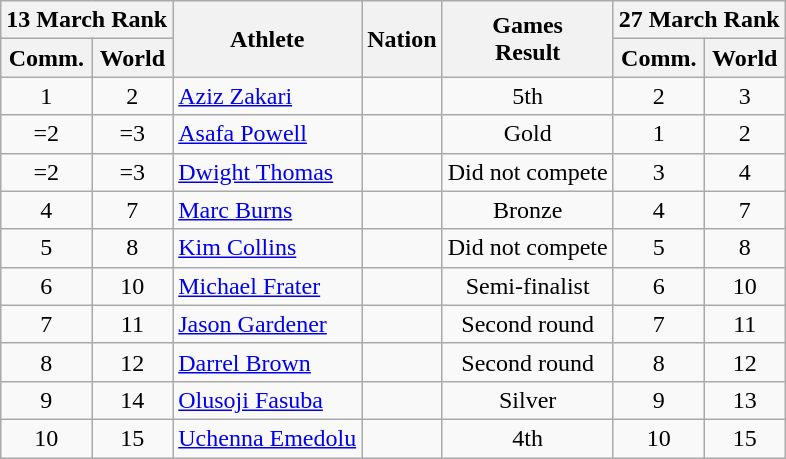<table class="wikitable sortable" style="text-align:center">
<tr>
<th colspan="2">13 March Rank</th>
<th rowspan="2">Athlete</th>
<th rowspan="2">Nation</th>
<th rowspan="2">Games <br> Result</th>
<th colspan="2">27 March Rank</th>
</tr>
<tr>
<th>Comm.</th>
<th>World</th>
<th>Comm.</th>
<th>World</th>
</tr>
<tr>
<td>1</td>
<td>2</td>
<td align="left"><a href='#'>Aziz Zakari</a></td>
<td align="left"></td>
<td>5th</td>
<td>2</td>
<td>3</td>
</tr>
<tr>
<td>=2</td>
<td>=3</td>
<td align="left"><a href='#'>Asafa Powell</a></td>
<td align="left"></td>
<td>Gold</td>
<td>1</td>
<td>2</td>
</tr>
<tr>
<td>=2</td>
<td>=3</td>
<td align="left"><a href='#'>Dwight Thomas</a></td>
<td align="left"></td>
<td>Did not compete</td>
<td>3</td>
<td>4</td>
</tr>
<tr>
<td>4</td>
<td>7</td>
<td align="left"><a href='#'>Marc Burns</a></td>
<td align="left"></td>
<td>Bronze</td>
<td>4</td>
<td>7</td>
</tr>
<tr>
<td>5</td>
<td>8</td>
<td align="left"><a href='#'>Kim Collins</a></td>
<td align="left"></td>
<td>Did not compete</td>
<td>5</td>
<td>8</td>
</tr>
<tr>
<td>6</td>
<td>10</td>
<td align="left"><a href='#'>Michael Frater</a></td>
<td align="left"></td>
<td>Semi-finalist</td>
<td>6</td>
<td>10</td>
</tr>
<tr>
<td>7</td>
<td>11</td>
<td align="left"><a href='#'>Jason Gardener</a></td>
<td align="left"></td>
<td>Second round</td>
<td>7</td>
<td>11</td>
</tr>
<tr>
<td>8</td>
<td>12</td>
<td align="left"><a href='#'>Darrel Brown</a></td>
<td align="left"></td>
<td>Second round</td>
<td>8</td>
<td>12</td>
</tr>
<tr>
<td>9</td>
<td>14</td>
<td align="left"><a href='#'>Olusoji Fasuba</a></td>
<td align="left"></td>
<td>Silver</td>
<td>9</td>
<td>13</td>
</tr>
<tr>
<td>10</td>
<td>15</td>
<td align="left"><a href='#'>Uchenna Emedolu</a></td>
<td align="left"></td>
<td>4th</td>
<td>10</td>
<td>15</td>
</tr>
</table>
